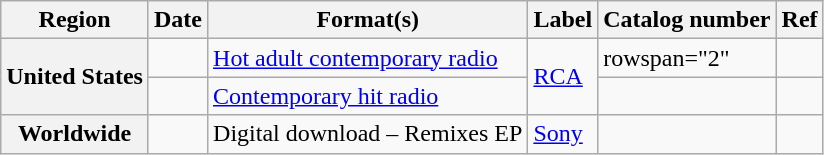<table class="wikitable plainrowheaders">
<tr>
<th scope="col">Region</th>
<th scope="col">Date</th>
<th scope="col">Format(s)</th>
<th scope="col">Label</th>
<th scope="col">Catalog number</th>
<th scope="col">Ref</th>
</tr>
<tr>
<th scope="row" rowspan="2">United States</th>
<td></td>
<td><a href='#'>Hot adult contemporary radio</a></td>
<td rowspan="2"><a href='#'>RCA</a></td>
<td>rowspan="2" </td>
<td></td>
</tr>
<tr>
<td></td>
<td><a href='#'>Contemporary hit radio</a></td>
<td></td>
</tr>
<tr>
<th scope="row">Worldwide</th>
<td></td>
<td>Digital download – Remixes EP</td>
<td><a href='#'>Sony</a></td>
<td></td>
<td></td>
</tr>
</table>
